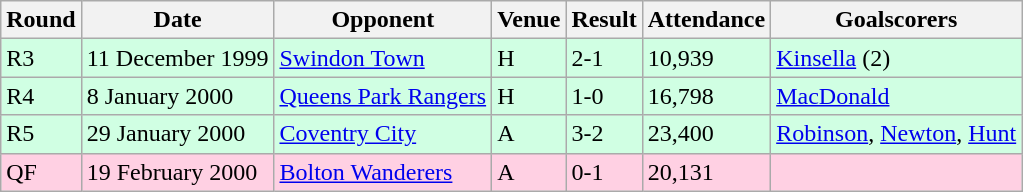<table class="wikitable">
<tr>
<th>Round</th>
<th>Date</th>
<th>Opponent</th>
<th>Venue</th>
<th>Result</th>
<th>Attendance</th>
<th>Goalscorers</th>
</tr>
<tr style="background-color: #d0ffe3;">
<td>R3</td>
<td>11 December 1999</td>
<td><a href='#'>Swindon Town</a></td>
<td>H</td>
<td>2-1</td>
<td>10,939</td>
<td><a href='#'>Kinsella</a> (2)</td>
</tr>
<tr style="background-color: #d0ffe3;">
<td>R4</td>
<td>8 January 2000</td>
<td><a href='#'>Queens Park Rangers</a></td>
<td>H</td>
<td>1-0</td>
<td>16,798</td>
<td><a href='#'>MacDonald</a></td>
</tr>
<tr style="background-color: #d0ffe3;">
<td>R5</td>
<td>29 January 2000</td>
<td><a href='#'>Coventry City</a></td>
<td>A</td>
<td>3-2</td>
<td>23,400</td>
<td><a href='#'>Robinson</a>, <a href='#'>Newton</a>, <a href='#'>Hunt</a></td>
</tr>
<tr style="background-color: #ffd0e3;">
<td>QF</td>
<td>19 February 2000</td>
<td><a href='#'>Bolton Wanderers</a></td>
<td>A</td>
<td>0-1</td>
<td>20,131</td>
<td></td>
</tr>
</table>
